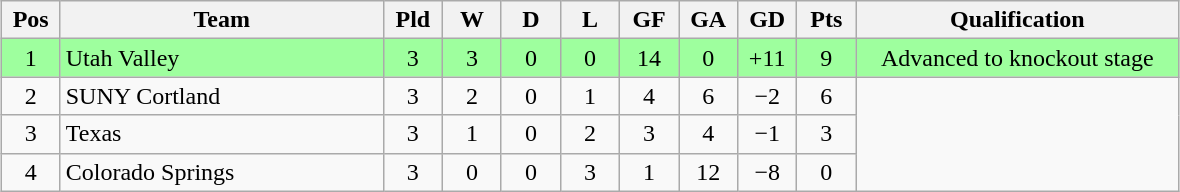<table class="wikitable" style="text-align:center; margin: 1em auto">
<tr>
<th style="width:2em">Pos</th>
<th style="width:13em">Team</th>
<th style="width:2em">Pld</th>
<th style="width:2em">W</th>
<th style="width:2em">D</th>
<th style="width:2em">L</th>
<th style="width:2em">GF</th>
<th style="width:2em">GA</th>
<th style="width:2em">GD</th>
<th style="width:2em">Pts</th>
<th style="width:13em">Qualification</th>
</tr>
<tr bgcolor="#9eff9e">
<td>1</td>
<td style="text-align:left">Utah Valley</td>
<td>3</td>
<td>3</td>
<td>0</td>
<td>0</td>
<td>14</td>
<td>0</td>
<td>+11</td>
<td>9</td>
<td>Advanced to knockout stage</td>
</tr>
<tr>
<td>2</td>
<td style="text-align:left">SUNY Cortland</td>
<td>3</td>
<td>2</td>
<td>0</td>
<td>1</td>
<td>4</td>
<td>6</td>
<td>−2</td>
<td>6</td>
</tr>
<tr>
<td>3</td>
<td style="text-align:left">Texas</td>
<td>3</td>
<td>1</td>
<td>0</td>
<td>2</td>
<td>3</td>
<td>4</td>
<td>−1</td>
<td>3</td>
</tr>
<tr>
<td>4</td>
<td style="text-align:left">Colorado Springs</td>
<td>3</td>
<td>0</td>
<td>0</td>
<td>3</td>
<td>1</td>
<td>12</td>
<td>−8</td>
<td>0</td>
</tr>
</table>
